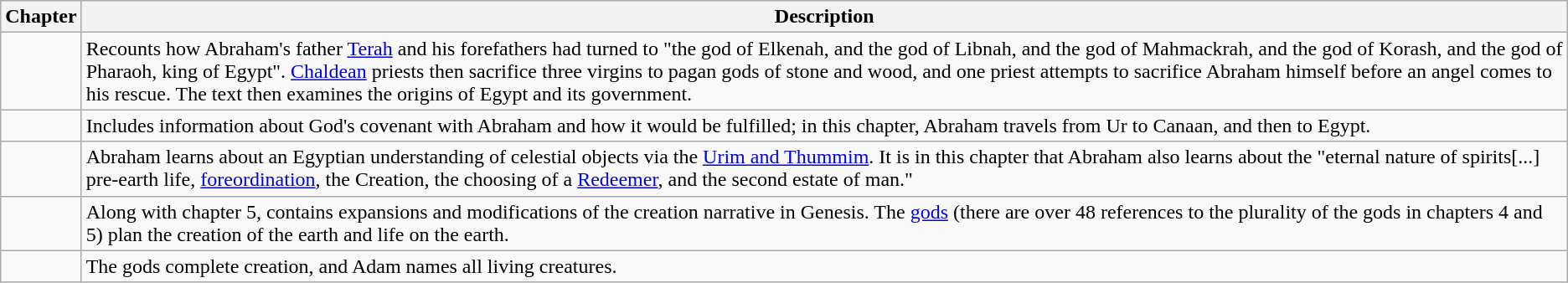<table class="wikitable">
<tr>
<th>Chapter</th>
<th>Description</th>
</tr>
<tr>
<td style="text-align: center;"></td>
<td>Recounts how Abraham's father <a href='#'>Terah</a> and his forefathers had turned to "the god of Elkenah, and the god of Libnah, and the god of Mahmackrah, and the god of Korash, and the god of Pharaoh, king of Egypt". <a href='#'>Chaldean</a> priests then sacrifice three virgins to pagan gods of stone and wood, and one priest attempts to sacrifice Abraham himself before an angel comes to his rescue. The text then examines the origins of Egypt and its government.</td>
</tr>
<tr>
<td style="text-align: center;"></td>
<td>Includes information about God's covenant with Abraham and how it would be fulfilled; in this chapter, Abraham travels from Ur to Canaan, and then to Egypt.</td>
</tr>
<tr>
<td style="text-align: center;"></td>
<td>Abraham learns about an Egyptian understanding of celestial objects via the <a href='#'>Urim and Thummim</a>. It is in this chapter that Abraham also learns about the "eternal nature of spirits[...] pre-earth life, <a href='#'>foreordination</a>, the Creation, the choosing of a <a href='#'>Redeemer</a>, and the second estate of man."</td>
</tr>
<tr>
<td style="text-align: center;"></td>
<td>Along with chapter 5, contains expansions and modifications of the creation narrative in Genesis.  The <a href='#'>gods</a> (there are over 48 references to the plurality of the gods in chapters 4 and 5) plan the creation of the earth and life on the earth.</td>
</tr>
<tr>
<td style="text-align: center;"></td>
<td>The gods complete creation, and Adam names all living creatures.</td>
</tr>
</table>
